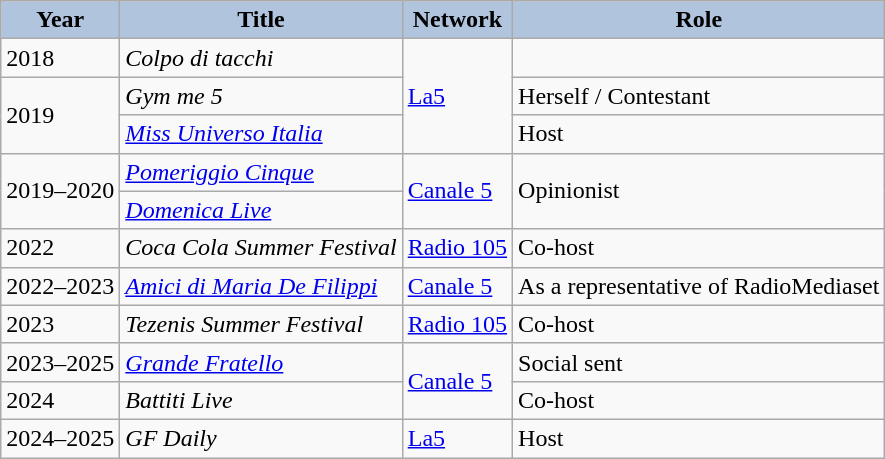<table class="wikitable">
<tr>
<th style="background:#B0C4DE;">Year</th>
<th style="background:#B0C4DE;">Title</th>
<th style="background:#B0C4DE;">Network</th>
<th style="background:#B0C4DE;">Role</th>
</tr>
<tr>
<td>2018</td>
<td><em>Colpo di tacchi</em></td>
<td rowspan="3"><a href='#'>La5</a></td>
<td></td>
</tr>
<tr>
<td rowspan="2">2019</td>
<td><em>Gym me 5</em></td>
<td>Herself / Contestant</td>
</tr>
<tr>
<td><em><a href='#'>Miss Universo Italia</a></em></td>
<td>Host</td>
</tr>
<tr>
<td rowspan="2">2019–2020</td>
<td><em><a href='#'>Pomeriggio Cinque</a></em></td>
<td rowspan="2"><a href='#'>Canale 5</a></td>
<td rowspan="2">Opinionist</td>
</tr>
<tr>
<td><em><a href='#'>Domenica Live</a></em></td>
</tr>
<tr>
<td>2022</td>
<td><em>Coca Cola Summer Festival</em></td>
<td><a href='#'>Radio 105</a></td>
<td>Co-host</td>
</tr>
<tr>
<td>2022–2023</td>
<td><em><a href='#'>Amici di Maria De Filippi</a></em></td>
<td><a href='#'>Canale 5</a></td>
<td>As a representative of RadioMediaset</td>
</tr>
<tr>
<td>2023</td>
<td><em>Tezenis Summer Festival</em></td>
<td><a href='#'>Radio 105</a></td>
<td>Co-host</td>
</tr>
<tr>
<td>2023–2025</td>
<td><em><a href='#'>Grande Fratello</a></em></td>
<td rowspan="2"><a href='#'>Canale 5</a></td>
<td>Social sent</td>
</tr>
<tr>
<td>2024</td>
<td><em>Battiti Live</em></td>
<td>Co-host</td>
</tr>
<tr>
<td>2024–2025</td>
<td><em>GF Daily</em></td>
<td><a href='#'>La5</a></td>
<td>Host</td>
</tr>
</table>
